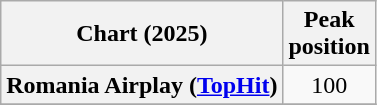<table class="wikitable plainrowheaders" style="text-align:center">
<tr>
<th scope="col">Chart (2025)</th>
<th scope="col">Peak<br>position</th>
</tr>
<tr>
<th scope="row">Romania Airplay (<a href='#'>TopHit</a>)</th>
<td>100</td>
</tr>
<tr>
</tr>
</table>
